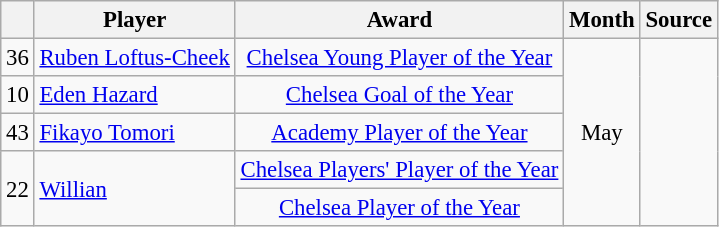<table class="wikitable sortable" style="text-align:left; font-size:95%;">
<tr>
<th></th>
<th>Player</th>
<th>Award</th>
<th>Month</th>
<th>Source</th>
</tr>
<tr>
<td style="text-align:center;">36</td>
<td> <a href='#'>Ruben Loftus-Cheek</a></td>
<td style="text-align:center;"><a href='#'>Chelsea Young Player of the Year</a></td>
<td rowspan=5 style="text-align:center;">May</td>
<td rowspan=5 style="text-align:center;"></td>
</tr>
<tr>
<td style="text-align:center;">10</td>
<td> <a href='#'>Eden Hazard</a></td>
<td style="text-align:center;"><a href='#'>Chelsea Goal of the Year</a></td>
</tr>
<tr>
<td style="text-align:center;">43</td>
<td> <a href='#'>Fikayo Tomori</a></td>
<td style="text-align:center;"><a href='#'>Academy Player of the Year</a></td>
</tr>
<tr>
<td rowspan=2 style="text-align:center;">22</td>
<td rowspan=2> <a href='#'>Willian</a></td>
<td style="text-align:center;"><a href='#'>Chelsea Players' Player of the Year</a></td>
</tr>
<tr>
<td style="text-align:center;"><a href='#'>Chelsea Player of the Year</a></td>
</tr>
</table>
